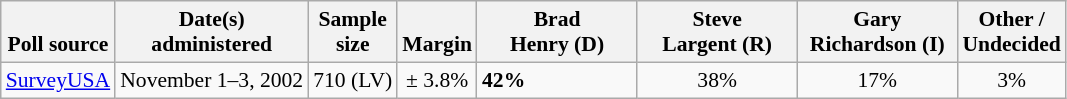<table class="wikitable" style="font-size:90%">
<tr valign=bottom>
<th>Poll source</th>
<th>Date(s)<br>administered</th>
<th>Sample<br>size</th>
<th>Margin<br></th>
<th style="width:100px;">Brad<br>Henry (D)</th>
<th style="width:100px;">Steve<br>Largent (R)</th>
<th style="width:100px;">Gary<br>Richardson (I)</th>
<th>Other /<br>Undecided</th>
</tr>
<tr>
<td><a href='#'>SurveyUSA</a></td>
<td align=center>November 1–3, 2002</td>
<td align=center>710 (LV)</td>
<td align=center>± 3.8%</td>
<td><strong>42%</strong></td>
<td align=center>38%</td>
<td align=center>17%</td>
<td align=center>3%</td>
</tr>
</table>
